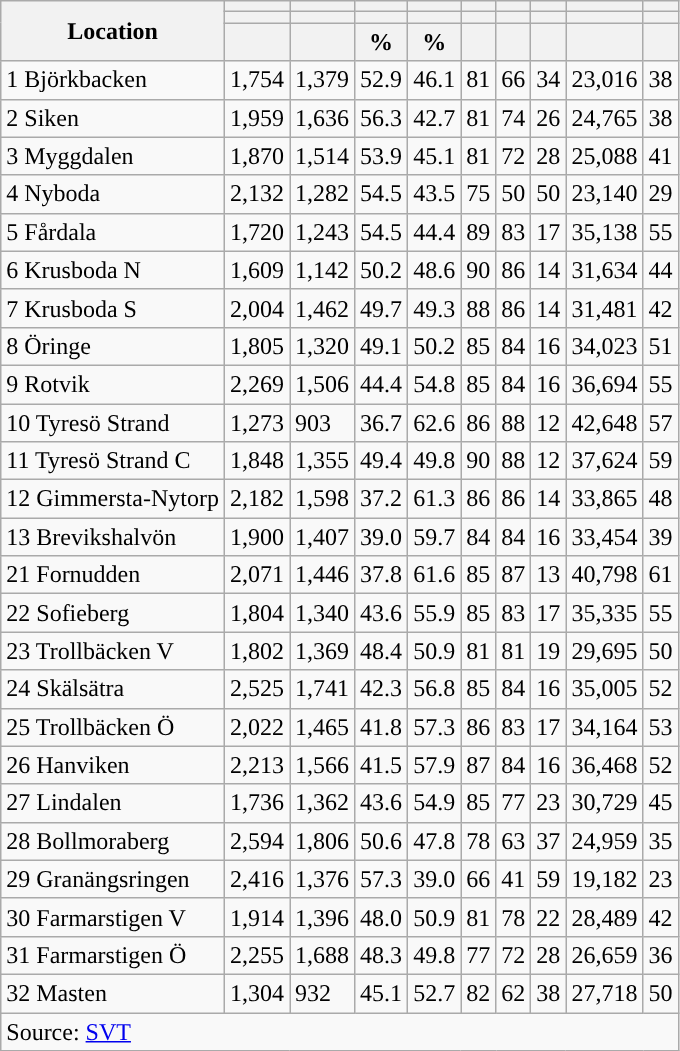<table role="presentation" class="wikitable sortable mw-collapsible mw-collapsed">
<tr>
<th rowspan="3">Location</th>
<th></th>
<th></th>
<th></th>
<th></th>
<th></th>
<th></th>
<th></th>
<th></th>
<th></th>
</tr>
<tr>
<th></th>
<th></th>
<th style="background:"></th>
<th style="background:"></th>
<th></th>
<th></th>
<th></th>
<th></th>
<th></th>
</tr>
<tr>
<th data-sort-type="number"></th>
<th data-sort-type="number"></th>
<th data-sort-type="number">%</th>
<th data-sort-type="number">%</th>
<th data-sort-type="number"></th>
<th data-sort-type="number"></th>
<th data-sort-type="number"></th>
<th data-sort-type="number"></th>
<th data-sort-type="number"></th>
</tr>
<tr>
<td align="left">1 Björkbacken</td>
<td>1,754</td>
<td>1,379</td>
<td>52.9</td>
<td>46.1</td>
<td>81</td>
<td>66</td>
<td>34</td>
<td>23,016</td>
<td>38</td>
</tr>
<tr>
<td align="left">2 Siken</td>
<td>1,959</td>
<td>1,636</td>
<td>56.3</td>
<td>42.7</td>
<td>81</td>
<td>74</td>
<td>26</td>
<td>24,765</td>
<td>38</td>
</tr>
<tr>
<td align="left">3 Myggdalen</td>
<td>1,870</td>
<td>1,514</td>
<td>53.9</td>
<td>45.1</td>
<td>81</td>
<td>72</td>
<td>28</td>
<td>25,088</td>
<td>41</td>
</tr>
<tr>
<td align="left">4 Nyboda</td>
<td>2,132</td>
<td>1,282</td>
<td>54.5</td>
<td>43.5</td>
<td>75</td>
<td>50</td>
<td>50</td>
<td>23,140</td>
<td>29</td>
</tr>
<tr>
<td align="left">5 Fårdala</td>
<td>1,720</td>
<td>1,243</td>
<td>54.5</td>
<td>44.4</td>
<td>89</td>
<td>83</td>
<td>17</td>
<td>35,138</td>
<td>55</td>
</tr>
<tr>
<td align="left">6 Krusboda N</td>
<td>1,609</td>
<td>1,142</td>
<td>50.2</td>
<td>48.6</td>
<td>90</td>
<td>86</td>
<td>14</td>
<td>31,634</td>
<td>44</td>
</tr>
<tr>
<td align="left">7 Krusboda S</td>
<td>2,004</td>
<td>1,462</td>
<td>49.7</td>
<td>49.3</td>
<td>88</td>
<td>86</td>
<td>14</td>
<td>31,481</td>
<td>42</td>
</tr>
<tr>
<td align="left">8 Öringe</td>
<td>1,805</td>
<td>1,320</td>
<td>49.1</td>
<td>50.2</td>
<td>85</td>
<td>84</td>
<td>16</td>
<td>34,023</td>
<td>51</td>
</tr>
<tr>
<td align="left">9 Rotvik</td>
<td>2,269</td>
<td>1,506</td>
<td>44.4</td>
<td>54.8</td>
<td>85</td>
<td>84</td>
<td>16</td>
<td>36,694</td>
<td>55</td>
</tr>
<tr>
<td align="left">10 Tyresö Strand</td>
<td>1,273</td>
<td>903</td>
<td>36.7</td>
<td>62.6</td>
<td>86</td>
<td>88</td>
<td>12</td>
<td>42,648</td>
<td>57</td>
</tr>
<tr>
<td align="left">11 Tyresö Strand C</td>
<td>1,848</td>
<td>1,355</td>
<td>49.4</td>
<td>49.8</td>
<td>90</td>
<td>88</td>
<td>12</td>
<td>37,624</td>
<td>59</td>
</tr>
<tr>
<td align="left">12 Gimmersta-Nytorp</td>
<td>2,182</td>
<td>1,598</td>
<td>37.2</td>
<td>61.3</td>
<td>86</td>
<td>86</td>
<td>14</td>
<td>33,865</td>
<td>48</td>
</tr>
<tr>
<td align="left">13 Brevikshalvön</td>
<td>1,900</td>
<td>1,407</td>
<td>39.0</td>
<td>59.7</td>
<td>84</td>
<td>84</td>
<td>16</td>
<td>33,454</td>
<td>39</td>
</tr>
<tr>
<td align="left">21 Fornudden</td>
<td>2,071</td>
<td>1,446</td>
<td>37.8</td>
<td>61.6</td>
<td>85</td>
<td>87</td>
<td>13</td>
<td>40,798</td>
<td>61</td>
</tr>
<tr>
<td align="left">22 Sofieberg</td>
<td>1,804</td>
<td>1,340</td>
<td>43.6</td>
<td>55.9</td>
<td>85</td>
<td>83</td>
<td>17</td>
<td>35,335</td>
<td>55</td>
</tr>
<tr>
<td align="left">23 Trollbäcken V</td>
<td>1,802</td>
<td>1,369</td>
<td>48.4</td>
<td>50.9</td>
<td>81</td>
<td>81</td>
<td>19</td>
<td>29,695</td>
<td>50</td>
</tr>
<tr>
<td align="left">24 Skälsätra</td>
<td>2,525</td>
<td>1,741</td>
<td>42.3</td>
<td>56.8</td>
<td>85</td>
<td>84</td>
<td>16</td>
<td>35,005</td>
<td>52</td>
</tr>
<tr>
<td align="left">25 Trollbäcken Ö</td>
<td>2,022</td>
<td>1,465</td>
<td>41.8</td>
<td>57.3</td>
<td>86</td>
<td>83</td>
<td>17</td>
<td>34,164</td>
<td>53</td>
</tr>
<tr>
<td align="left">26 Hanviken</td>
<td>2,213</td>
<td>1,566</td>
<td>41.5</td>
<td>57.9</td>
<td>87</td>
<td>84</td>
<td>16</td>
<td>36,468</td>
<td>52</td>
</tr>
<tr>
<td align="left">27 Lindalen</td>
<td>1,736</td>
<td>1,362</td>
<td>43.6</td>
<td>54.9</td>
<td>85</td>
<td>77</td>
<td>23</td>
<td>30,729</td>
<td>45</td>
</tr>
<tr>
<td align="left">28 Bollmoraberg</td>
<td>2,594</td>
<td>1,806</td>
<td>50.6</td>
<td>47.8</td>
<td>78</td>
<td>63</td>
<td>37</td>
<td>24,959</td>
<td>35</td>
</tr>
<tr>
<td align="left">29 Granängsringen</td>
<td>2,416</td>
<td>1,376</td>
<td>57.3</td>
<td>39.0</td>
<td>66</td>
<td>41</td>
<td>59</td>
<td>19,182</td>
<td>23</td>
</tr>
<tr>
<td align="left">30 Farmarstigen V</td>
<td>1,914</td>
<td>1,396</td>
<td>48.0</td>
<td>50.9</td>
<td>81</td>
<td>78</td>
<td>22</td>
<td>28,489</td>
<td>42</td>
</tr>
<tr>
<td align="left">31 Farmarstigen Ö</td>
<td>2,255</td>
<td>1,688</td>
<td>48.3</td>
<td>49.8</td>
<td>77</td>
<td>72</td>
<td>28</td>
<td>26,659</td>
<td>36</td>
</tr>
<tr>
<td align="left">32 Masten</td>
<td>1,304</td>
<td>932</td>
<td>45.1</td>
<td>52.7</td>
<td>82</td>
<td>62</td>
<td>38</td>
<td>27,718</td>
<td>50</td>
</tr>
<tr>
<td colspan="10" align="left">Source: <a href='#'>SVT</a></td>
</tr>
</table>
